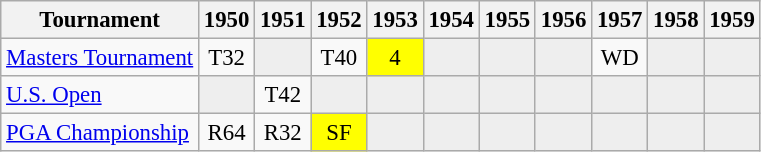<table class="wikitable" style="font-size:95%;text-align:center;">
<tr>
<th>Tournament</th>
<th>1950</th>
<th>1951</th>
<th>1952</th>
<th>1953</th>
<th>1954</th>
<th>1955</th>
<th>1956</th>
<th>1957</th>
<th>1958</th>
<th>1959</th>
</tr>
<tr>
<td align=left><a href='#'>Masters Tournament</a></td>
<td>T32</td>
<td style="background:#eeeeee;"></td>
<td>T40</td>
<td style="background:yellow;">4</td>
<td style="background:#eeeeee;"></td>
<td style="background:#eeeeee;"></td>
<td style="background:#eeeeee;"></td>
<td>WD</td>
<td style="background:#eeeeee;"></td>
<td style="background:#eeeeee;"></td>
</tr>
<tr>
<td align=left><a href='#'>U.S. Open</a></td>
<td style="background:#eeeeee;"></td>
<td>T42</td>
<td style="background:#eeeeee;"></td>
<td style="background:#eeeeee;"></td>
<td style="background:#eeeeee;"></td>
<td style="background:#eeeeee;"></td>
<td style="background:#eeeeee;"></td>
<td style="background:#eeeeee;"></td>
<td style="background:#eeeeee;"></td>
<td style="background:#eeeeee;"></td>
</tr>
<tr>
<td align=left><a href='#'>PGA Championship</a></td>
<td>R64</td>
<td>R32</td>
<td style="background:yellow;">SF</td>
<td style="background:#eeeeee;"></td>
<td style="background:#eeeeee;"></td>
<td style="background:#eeeeee;"></td>
<td style="background:#eeeeee;"></td>
<td style="background:#eeeeee;"></td>
<td style="background:#eeeeee;"></td>
<td style="background:#eeeeee;"></td>
</tr>
</table>
